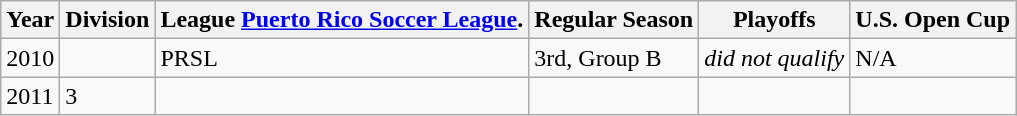<table class="wikitable">
<tr>
<th>Year</th>
<th>Division</th>
<th>League  <a href='#'>Puerto Rico Soccer League</a>.</th>
<th>Regular Season</th>
<th>Playoffs</th>
<th>U.S. Open Cup</th>
</tr>
<tr>
<td>2010</td>
<td></td>
<td>PRSL</td>
<td>3rd, Group B</td>
<td><em>did not qualify</em></td>
<td>N/A</td>
</tr>
<tr>
<td>2011</td>
<td>3</td>
<td></td>
<td></td>
<td></td>
<td></td>
</tr>
</table>
